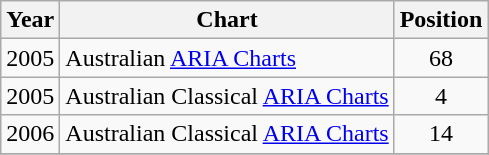<table class="wikitable">
<tr>
<th>Year</th>
<th>Chart</th>
<th>Position</th>
</tr>
<tr>
<td>2005</td>
<td>Australian <a href='#'>ARIA Charts</a></td>
<td align="center">68</td>
</tr>
<tr>
<td>2005</td>
<td>Australian Classical <a href='#'>ARIA Charts</a></td>
<td align="center">4</td>
</tr>
<tr>
<td>2006</td>
<td>Australian Classical <a href='#'>ARIA Charts</a></td>
<td align="center">14</td>
</tr>
<tr>
</tr>
</table>
